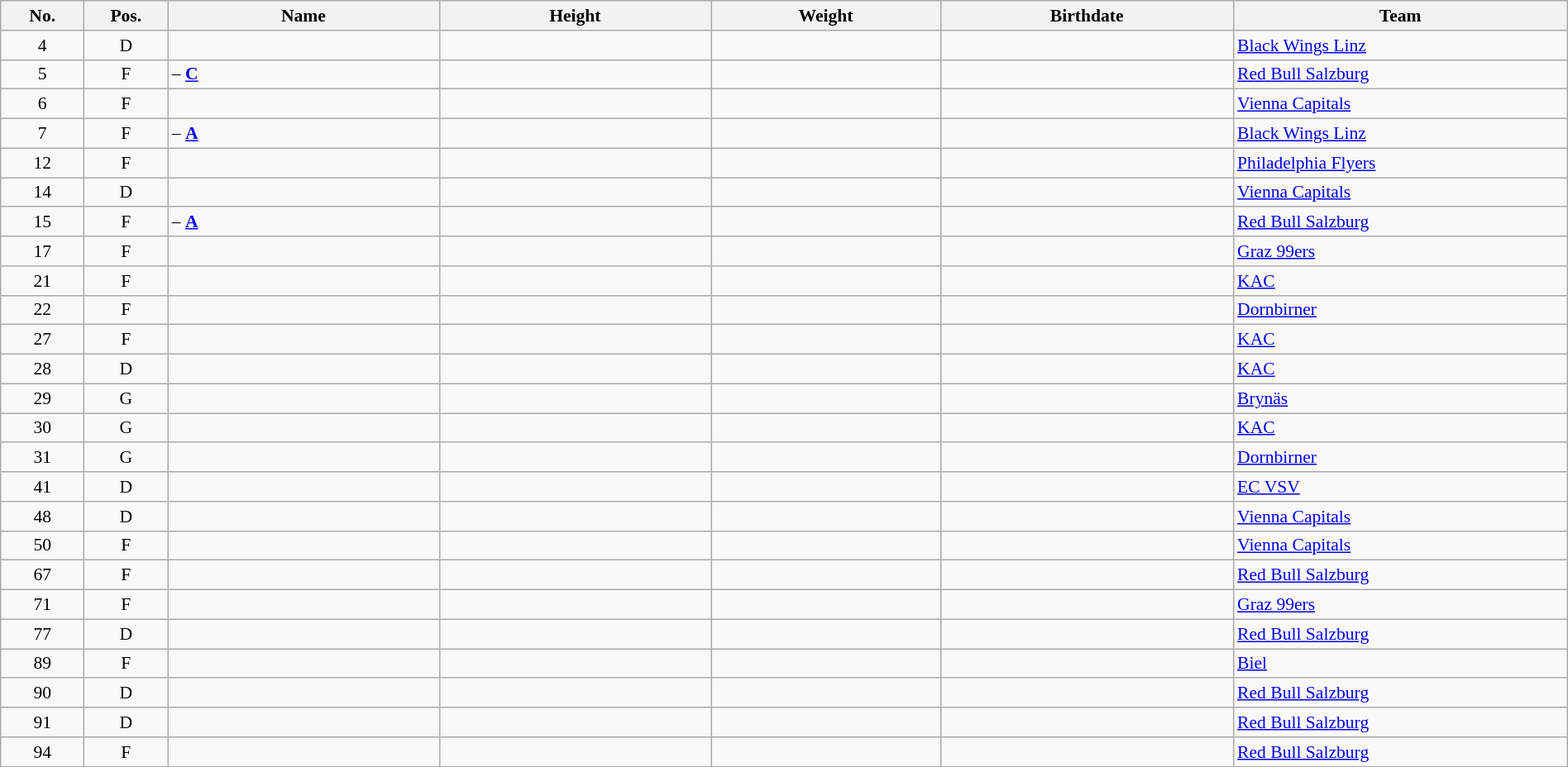<table width="100%" class="wikitable sortable" style="font-size: 90%; text-align: center;">
<tr>
<th style="width:  4%;">No.</th>
<th style="width:  4%;">Pos.</th>
<th style="width: 13%;">Name</th>
<th style="width: 13%;">Height</th>
<th style="width: 11%;">Weight</th>
<th style="width: 14%;">Birthdate</th>
<th style="width: 16%;">Team</th>
</tr>
<tr>
<td>4</td>
<td>D</td>
<td align=left></td>
<td></td>
<td></td>
<td></td>
<td style="text-align:left;"> <a href='#'>Black Wings Linz</a></td>
</tr>
<tr>
<td>5</td>
<td>F</td>
<td align=left> – <strong><a href='#'>C</a></strong></td>
<td></td>
<td></td>
<td></td>
<td style="text-align:left;"> <a href='#'>Red Bull Salzburg</a></td>
</tr>
<tr>
<td>6</td>
<td>F</td>
<td align=left></td>
<td></td>
<td></td>
<td></td>
<td style="text-align:left;"> <a href='#'>Vienna Capitals</a></td>
</tr>
<tr>
<td>7</td>
<td>F</td>
<td align=left> – <strong><a href='#'>A</a></strong></td>
<td></td>
<td></td>
<td></td>
<td style="text-align:left;"> <a href='#'>Black Wings Linz</a></td>
</tr>
<tr>
<td>12</td>
<td>F</td>
<td align=left></td>
<td></td>
<td></td>
<td></td>
<td style="text-align:left;"> <a href='#'>Philadelphia Flyers</a></td>
</tr>
<tr>
<td>14</td>
<td>D</td>
<td align=left></td>
<td></td>
<td></td>
<td></td>
<td style="text-align:left;"> <a href='#'>Vienna Capitals</a></td>
</tr>
<tr>
<td>15</td>
<td>F</td>
<td align=left> – <strong><a href='#'>A</a></strong></td>
<td></td>
<td></td>
<td></td>
<td style="text-align:left;"> <a href='#'>Red Bull Salzburg</a></td>
</tr>
<tr>
<td>17</td>
<td>F</td>
<td align=left></td>
<td></td>
<td></td>
<td></td>
<td style="text-align:left;"> <a href='#'>Graz 99ers</a></td>
</tr>
<tr>
<td>21</td>
<td>F</td>
<td align=left></td>
<td></td>
<td></td>
<td></td>
<td style="text-align:left;"> <a href='#'>KAC</a></td>
</tr>
<tr>
<td>22</td>
<td>F</td>
<td align=left></td>
<td></td>
<td></td>
<td></td>
<td style="text-align:left;"> <a href='#'>Dornbirner</a></td>
</tr>
<tr>
<td>27</td>
<td>F</td>
<td align=left></td>
<td></td>
<td></td>
<td></td>
<td style="text-align:left;"> <a href='#'>KAC</a></td>
</tr>
<tr>
<td>28</td>
<td>D</td>
<td align=left></td>
<td></td>
<td></td>
<td></td>
<td style="text-align:left;"> <a href='#'>KAC</a></td>
</tr>
<tr>
<td>29</td>
<td>G</td>
<td align=left></td>
<td></td>
<td></td>
<td></td>
<td style="text-align:left;"> <a href='#'>Brynäs</a></td>
</tr>
<tr>
<td>30</td>
<td>G</td>
<td align=left></td>
<td></td>
<td></td>
<td></td>
<td style="text-align:left;"> <a href='#'>KAC</a></td>
</tr>
<tr>
<td>31</td>
<td>G</td>
<td align=left></td>
<td></td>
<td></td>
<td></td>
<td style="text-align:left;"> <a href='#'>Dornbirner</a></td>
</tr>
<tr>
<td>41</td>
<td>D</td>
<td align=left></td>
<td></td>
<td></td>
<td></td>
<td style="text-align:left;"> <a href='#'>EC VSV</a></td>
</tr>
<tr>
<td>48</td>
<td>D</td>
<td align=left></td>
<td></td>
<td></td>
<td></td>
<td style="text-align:left;"> <a href='#'>Vienna Capitals</a></td>
</tr>
<tr>
<td>50</td>
<td>F</td>
<td align=left></td>
<td></td>
<td></td>
<td></td>
<td style="text-align:left;"> <a href='#'>Vienna Capitals</a></td>
</tr>
<tr>
<td>67</td>
<td>F</td>
<td align=left></td>
<td></td>
<td></td>
<td></td>
<td style="text-align:left;"> <a href='#'>Red Bull Salzburg</a></td>
</tr>
<tr>
<td>71</td>
<td>F</td>
<td align=left></td>
<td></td>
<td></td>
<td></td>
<td style="text-align:left;"> <a href='#'>Graz 99ers</a></td>
</tr>
<tr>
<td>77</td>
<td>D</td>
<td align=left></td>
<td></td>
<td></td>
<td></td>
<td style="text-align:left;"> <a href='#'>Red Bull Salzburg</a></td>
</tr>
<tr>
<td>89</td>
<td>F</td>
<td align=left></td>
<td></td>
<td></td>
<td></td>
<td style="text-align:left;"> <a href='#'>Biel</a></td>
</tr>
<tr>
<td>90</td>
<td>D</td>
<td align=left></td>
<td></td>
<td></td>
<td></td>
<td style="text-align:left;"> <a href='#'>Red Bull Salzburg</a></td>
</tr>
<tr>
<td>91</td>
<td>D</td>
<td align=left></td>
<td></td>
<td></td>
<td></td>
<td style="text-align:left;"> <a href='#'>Red Bull Salzburg</a></td>
</tr>
<tr>
<td>94</td>
<td>F</td>
<td align=left></td>
<td></td>
<td></td>
<td></td>
<td style="text-align:left;"> <a href='#'>Red Bull Salzburg</a></td>
</tr>
</table>
